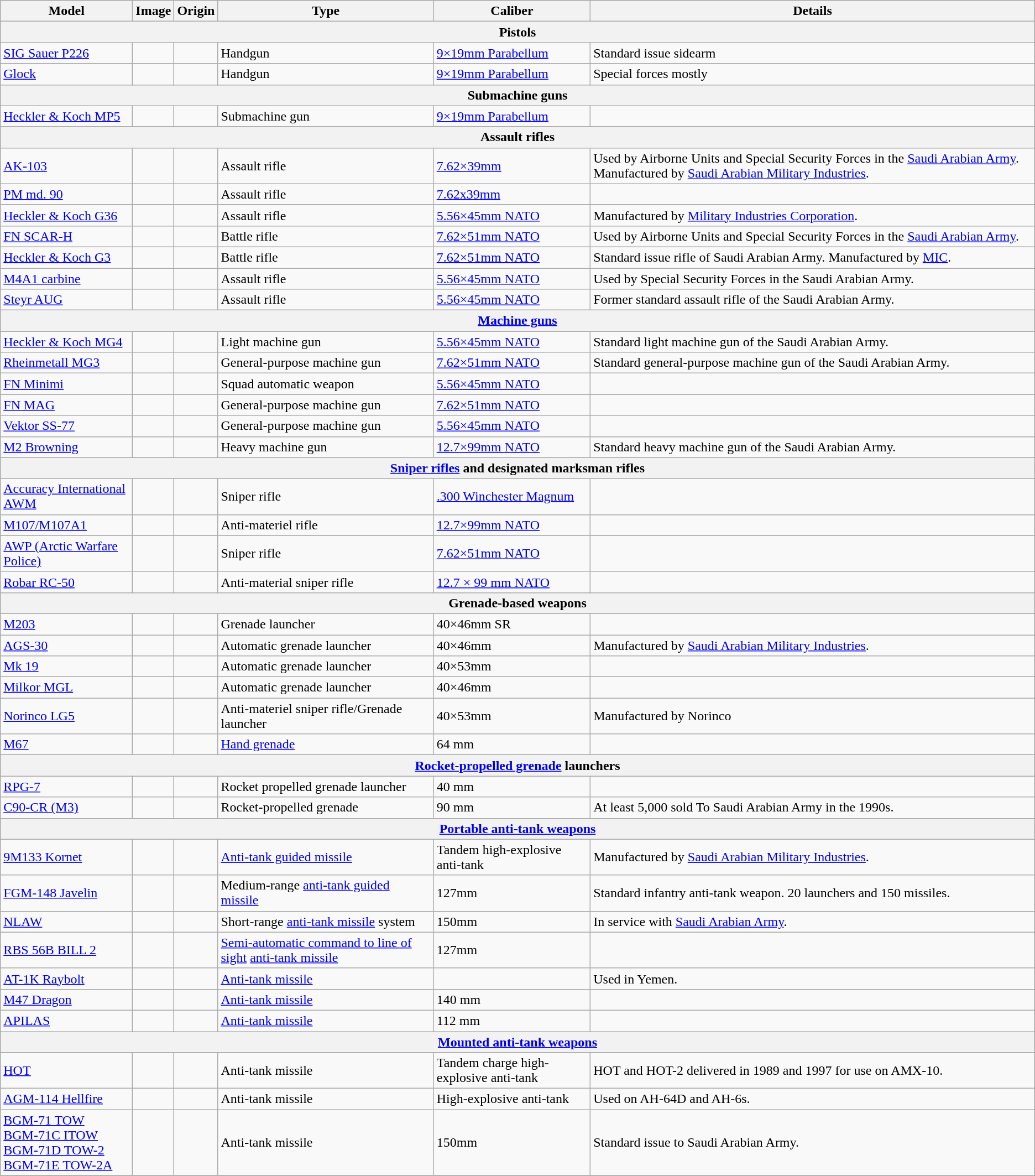<table class="wikitable">
<tr bgco>
<th>Model</th>
<th>Image</th>
<th>Origin</th>
<th>Type</th>
<th>Caliber</th>
<th>Details</th>
</tr>
<tr>
<th colspan="7">Pistols</th>
</tr>
<tr>
<td><a href='#'>SIG Sauer P226</a></td>
<td></td>
<td></td>
<td>Handgun</td>
<td><a href='#'>9×19mm Parabellum</a></td>
<td>Standard issue sidearm</td>
</tr>
<tr>
<td><a href='#'>Glock</a></td>
<td></td>
<td></td>
<td>Handgun</td>
<td><a href='#'>9×19mm Parabellum</a></td>
<td>Special forces mostly</td>
</tr>
<tr>
<th colspan="7">Submachine guns</th>
</tr>
<tr>
<td><a href='#'>Heckler & Koch MP5</a></td>
<td></td>
<td><br></td>
<td>Submachine gun</td>
<td><a href='#'>9×19mm Parabellum</a></td>
<td></td>
</tr>
<tr>
<th colspan="7">Assault rifles</th>
</tr>
<tr>
<td><a href='#'>AK-103</a></td>
<td></td>
<td><br></td>
<td>Assault rifle</td>
<td><a href='#'>7.62×39mm</a></td>
<td>Used by Airborne Units and Special Security Forces in the <a href='#'>Saudi Arabian Army</a>. Manufactured by <a href='#'>Saudi Arabian Military Industries</a>.</td>
</tr>
<tr>
<td><a href='#'>PM md. 90</a></td>
<td></td>
<td></td>
<td>Assault rifle</td>
<td><a href='#'>7.62x39mm</a></td>
<td></td>
</tr>
<tr>
<td><a href='#'>Heckler & Koch G36</a></td>
<td></td>
<td><br></td>
<td>Assault rifle</td>
<td><a href='#'>5.56×45mm NATO</a></td>
<td>Manufactured by <a href='#'>Military Industries Corporation</a>.</td>
</tr>
<tr>
<td><a href='#'>FN SCAR-H</a></td>
<td></td>
<td><br></td>
<td>Battle rifle</td>
<td><a href='#'>7.62×51mm NATO</a></td>
<td>Used by Airborne Units and Special Security Forces in the <a href='#'>Saudi Arabian Army</a>.</td>
</tr>
<tr>
<td><a href='#'>Heckler & Koch G3</a></td>
<td></td>
<td><br></td>
<td>Battle rifle</td>
<td><a href='#'>7.62×51mm NATO</a></td>
<td>Standard issue rifle of Saudi Arabian Army. Manufactured by <a href='#'>MIC</a>.</td>
</tr>
<tr>
<td><a href='#'>M4A1 carbine</a></td>
<td></td>
<td></td>
<td>Assault rifle</td>
<td><a href='#'>5.56×45mm NATO</a></td>
<td>Used by Special Security Forces in the Saudi Arabian Army.</td>
</tr>
<tr>
<td><a href='#'>Steyr AUG</a><br></td>
<td></td>
<td></td>
<td>Assault rifle</td>
<td><a href='#'>5.56×45mm NATO</a></td>
<td>Former standard assault rifle of the Saudi Arabian Army.</td>
</tr>
<tr>
<th colspan="7"><a href='#'>Machine guns</a></th>
</tr>
<tr>
<td><a href='#'>Heckler & Koch MG4</a></td>
<td></td>
<td></td>
<td>Light machine gun</td>
<td><a href='#'>5.56×45mm NATO</a></td>
<td>Standard light machine gun of the Saudi Arabian Army.</td>
</tr>
<tr>
<td><a href='#'>Rheinmetall MG3</a></td>
<td></td>
<td></td>
<td>General-purpose machine gun</td>
<td><a href='#'>7.62×51mm NATO</a></td>
<td>Standard general-purpose machine gun of the Saudi Arabian Army.</td>
</tr>
<tr>
<td><a href='#'>FN Minimi</a></td>
<td></td>
<td></td>
<td>Squad automatic weapon</td>
<td><a href='#'>5.56×45mm NATO</a></td>
<td></td>
</tr>
<tr>
<td><a href='#'>FN MAG</a></td>
<td></td>
<td></td>
<td>General-purpose machine gun</td>
<td><a href='#'>7.62×51mm NATO</a></td>
<td></td>
</tr>
<tr>
<td><a href='#'>Vektor SS-77</a></td>
<td></td>
<td></td>
<td>General-purpose machine gun</td>
<td><a href='#'>5.56×45mm NATO</a></td>
<td></td>
</tr>
<tr>
<td><a href='#'>M2 Browning</a></td>
<td></td>
<td></td>
<td>Heavy machine gun</td>
<td><a href='#'>12.7×99mm NATO</a></td>
<td>Standard heavy machine gun of the Saudi Arabian Army.</td>
</tr>
<tr>
<th colspan="7"><a href='#'>Sniper rifles</a> and designated marksman rifles</th>
</tr>
<tr>
<td><a href='#'>Accuracy International AWM</a></td>
<td></td>
<td></td>
<td>Sniper rifle</td>
<td><a href='#'>.300 Winchester Magnum</a></td>
<td></td>
</tr>
<tr>
<td><a href='#'>M107/M107A1</a></td>
<td></td>
<td></td>
<td>Anti-materiel rifle</td>
<td><a href='#'>12.7×99mm NATO</a></td>
<td></td>
</tr>
<tr>
<td><a href='#'>AWP (Arctic Warfare Police)</a></td>
<td></td>
<td></td>
<td>Sniper rifle</td>
<td><a href='#'>7.62×51mm NATO</a></td>
<td></td>
</tr>
<tr>
<td><a href='#'>Robar RC-50</a></td>
<td></td>
<td></td>
<td>Anti-material sniper rifle</td>
<td><a href='#'>12.7 × 99 mm NATO</a></td>
<td></td>
</tr>
<tr>
<th colspan="7">Grenade-based weapons</th>
</tr>
<tr>
<td><a href='#'>M203</a></td>
<td></td>
<td></td>
<td>Grenade launcher</td>
<td>40×46mm SR</td>
<td></td>
</tr>
<tr>
<td><a href='#'>AGS-30</a></td>
<td></td>
<td><br></td>
<td>Automatic grenade launcher</td>
<td>40×46mm</td>
<td>Manufactured by <a href='#'>Saudi Arabian Military Industries</a>.</td>
</tr>
<tr>
<td><a href='#'>Mk 19</a></td>
<td></td>
<td></td>
<td>Automatic grenade launcher</td>
<td>40×53mm</td>
<td></td>
</tr>
<tr>
<td><a href='#'>Milkor MGL</a></td>
<td></td>
<td></td>
<td>Automatic grenade launcher</td>
<td>40×46mm</td>
<td></td>
</tr>
<tr>
<td><a href='#'>Norinco LG5</a></td>
<td></td>
<td></td>
<td>Anti-materiel sniper rifle/Grenade launcher</td>
<td>40×53mm</td>
<td>Manufactured by Norinco</td>
</tr>
<tr>
<td><a href='#'>M67</a></td>
<td></td>
<td></td>
<td><a href='#'>Hand grenade</a></td>
<td>64 mm</td>
<td></td>
</tr>
<tr>
<th colspan="7"><a href='#'>Rocket-propelled grenade</a> launchers</th>
</tr>
<tr>
<td><a href='#'>RPG-7</a></td>
<td></td>
<td></td>
<td>Rocket propelled grenade launcher</td>
<td>40 mm</td>
<td></td>
</tr>
<tr>
<td><a href='#'>C90-CR (M3)</a></td>
<td></td>
<td></td>
<td>Rocket-propelled grenade</td>
<td>90 mm</td>
<td>At least 5,000 sold To Saudi Arabian Army in the 1990s.</td>
</tr>
<tr>
<th colspan="7"><a href='#'>Portable anti-tank weapons</a></th>
</tr>
<tr>
<td><a href='#'>9M133 Kornet</a></td>
<td></td>
<td><br></td>
<td><a href='#'>Anti-tank guided missile</a></td>
<td>Tandem high-explosive anti-tank</td>
<td>Manufactured by <a href='#'>Saudi Arabian Military Industries</a>.</td>
</tr>
<tr>
<td><a href='#'>FGM-148 Javelin</a></td>
<td></td>
<td></td>
<td>Medium-range <a href='#'>anti-tank guided missile</a></td>
<td>127mm</td>
<td>Standard infantry anti-tank weapon. 20 launchers and 150 missiles.</td>
</tr>
<tr>
<td><a href='#'>NLAW</a></td>
<td></td>
<td><br></td>
<td>Short-range <a href='#'>anti-tank missile</a> system</td>
<td>150mm</td>
<td>In service with <a href='#'>Saudi Arabian Army</a>.</td>
</tr>
<tr>
<td><a href='#'>RBS 56B BILL 2</a></td>
<td></td>
<td></td>
<td><a href='#'>Semi-automatic command to line of sight</a> <a href='#'>anti-tank missile</a></td>
<td>127mm</td>
<td></td>
</tr>
<tr>
<td><a href='#'>AT-1K Raybolt</a></td>
<td></td>
<td></td>
<td><a href='#'>Anti-tank missile</a></td>
<td></td>
<td>Used in Yemen.</td>
</tr>
<tr>
<td><a href='#'>M47 Dragon</a></td>
<td></td>
<td></td>
<td><a href='#'>Anti-tank missile</a></td>
<td>140 mm</td>
<td></td>
</tr>
<tr>
<td><a href='#'>APILAS</a></td>
<td></td>
<td></td>
<td><a href='#'>Anti-tank missile</a></td>
<td>112 mm</td>
<td></td>
</tr>
<tr>
<th colspan="7"><a href='#'>Mounted anti-tank weapons</a></th>
</tr>
<tr>
<td><a href='#'>HOT</a></td>
<td></td>
<td></td>
<td>Anti-tank missile</td>
<td>Tandem charge high-explosive anti-tank</td>
<td>HOT and HOT-2 delivered in 1989 and 1997 for use on AMX-10.</td>
</tr>
<tr>
<td><a href='#'>AGM-114 Hellfire</a></td>
<td></td>
<td></td>
<td>Anti-tank missile</td>
<td>High-explosive anti-tank</td>
<td>Used on AH-64D and AH-6s.</td>
</tr>
<tr>
<td><a href='#'>BGM-71 TOW</a><br><a href='#'>BGM-71C ITOW</a><br><a href='#'>BGM-71D TOW-2</a><br><a href='#'>BGM-71E TOW-2A</a></td>
<td></td>
<td></td>
<td>Anti-tank missile</td>
<td>150mm</td>
<td>Standard issue to Saudi Arabian Army. </td>
</tr>
<tr>
</tr>
</table>
